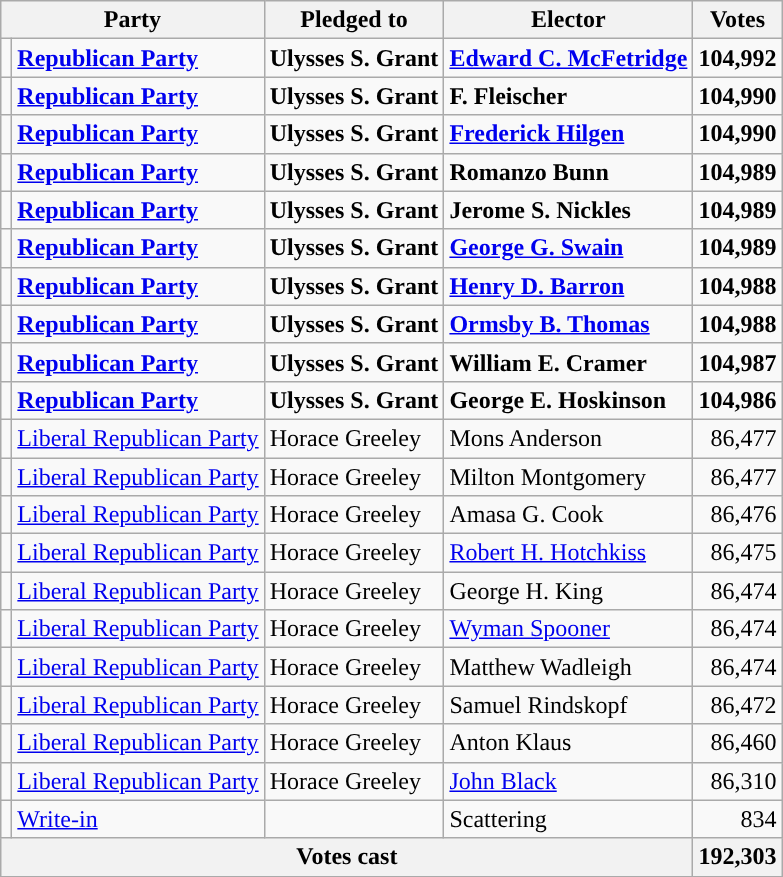<table class="wikitable">
<tr>
<th colspan=2>Party</th>
<th>Pledged to</th>
<th>Elector</th>
<th>Votes</th>
</tr>
<tr style="font-weight:bold">
<td></td>
<td><a href='#'>Republican Party</a></td>
<td>Ulysses S. Grant</td>
<td><a href='#'>Edward C. McFetridge</a></td>
<td align="right">104,992</td>
</tr>
<tr style="font-weight:bold">
<td></td>
<td><a href='#'>Republican Party</a></td>
<td>Ulysses S. Grant</td>
<td>F. Fleischer</td>
<td align="right">104,990</td>
</tr>
<tr style="font-weight:bold">
<td></td>
<td><a href='#'>Republican Party</a></td>
<td>Ulysses S. Grant</td>
<td><a href='#'>Frederick Hilgen</a></td>
<td align="right">104,990</td>
</tr>
<tr style="font-weight:bold">
<td></td>
<td><a href='#'>Republican Party</a></td>
<td>Ulysses S. Grant</td>
<td>Romanzo Bunn</td>
<td align="right">104,989</td>
</tr>
<tr style="font-weight:bold">
<td></td>
<td><a href='#'>Republican Party</a></td>
<td>Ulysses S. Grant</td>
<td>Jerome S. Nickles</td>
<td align="right">104,989</td>
</tr>
<tr style="font-weight:bold">
<td></td>
<td><a href='#'>Republican Party</a></td>
<td>Ulysses S. Grant</td>
<td><a href='#'>George G. Swain</a></td>
<td align="right">104,989</td>
</tr>
<tr style="font-weight:bold">
<td></td>
<td><a href='#'>Republican Party</a></td>
<td>Ulysses S. Grant</td>
<td><a href='#'>Henry D. Barron</a></td>
<td align="right">104,988</td>
</tr>
<tr style="font-weight:bold">
<td></td>
<td><a href='#'>Republican Party</a></td>
<td>Ulysses S. Grant</td>
<td><a href='#'>Ormsby B. Thomas</a></td>
<td align="right">104,988</td>
</tr>
<tr style="font-weight:bold">
<td></td>
<td><a href='#'>Republican Party</a></td>
<td>Ulysses S. Grant</td>
<td>William E. Cramer</td>
<td align="right">104,987</td>
</tr>
<tr style="font-weight:bold">
<td></td>
<td><a href='#'>Republican Party</a></td>
<td>Ulysses S. Grant</td>
<td>George E. Hoskinson</td>
<td align="right">104,986</td>
</tr>
<tr>
<td></td>
<td><a href='#'>Liberal Republican Party</a></td>
<td>Horace Greeley</td>
<td>Mons Anderson</td>
<td align="right">86,477</td>
</tr>
<tr>
<td></td>
<td><a href='#'>Liberal Republican Party</a></td>
<td>Horace Greeley</td>
<td>Milton Montgomery</td>
<td align="right">86,477</td>
</tr>
<tr>
<td></td>
<td><a href='#'>Liberal Republican Party</a></td>
<td>Horace Greeley</td>
<td>Amasa G. Cook</td>
<td align="right">86,476</td>
</tr>
<tr>
<td></td>
<td><a href='#'>Liberal Republican Party</a></td>
<td>Horace Greeley</td>
<td><a href='#'>Robert H. Hotchkiss</a></td>
<td align="right">86,475</td>
</tr>
<tr>
<td></td>
<td><a href='#'>Liberal Republican Party</a></td>
<td>Horace Greeley</td>
<td>George H. King</td>
<td align="right">86,474</td>
</tr>
<tr>
<td></td>
<td><a href='#'>Liberal Republican Party</a></td>
<td>Horace Greeley</td>
<td><a href='#'>Wyman Spooner</a></td>
<td align="right">86,474</td>
</tr>
<tr>
<td></td>
<td><a href='#'>Liberal Republican Party</a></td>
<td>Horace Greeley</td>
<td>Matthew Wadleigh</td>
<td align="right">86,474</td>
</tr>
<tr>
<td></td>
<td><a href='#'>Liberal Republican Party</a></td>
<td>Horace Greeley</td>
<td>Samuel Rindskopf</td>
<td align="right">86,472</td>
</tr>
<tr>
<td></td>
<td><a href='#'>Liberal Republican Party</a></td>
<td>Horace Greeley</td>
<td>Anton Klaus</td>
<td align="right">86,460</td>
</tr>
<tr>
<td></td>
<td><a href='#'>Liberal Republican Party</a></td>
<td>Horace Greeley</td>
<td><a href='#'>John Black</a></td>
<td align="right">86,310</td>
</tr>
<tr>
<td></td>
<td><a href='#'>Write-in</a></td>
<td></td>
<td>Scattering</td>
<td align="right">834</td>
</tr>
<tr>
<th colspan="4">Votes cast</th>
<th>192,303</th>
</tr>
</table>
